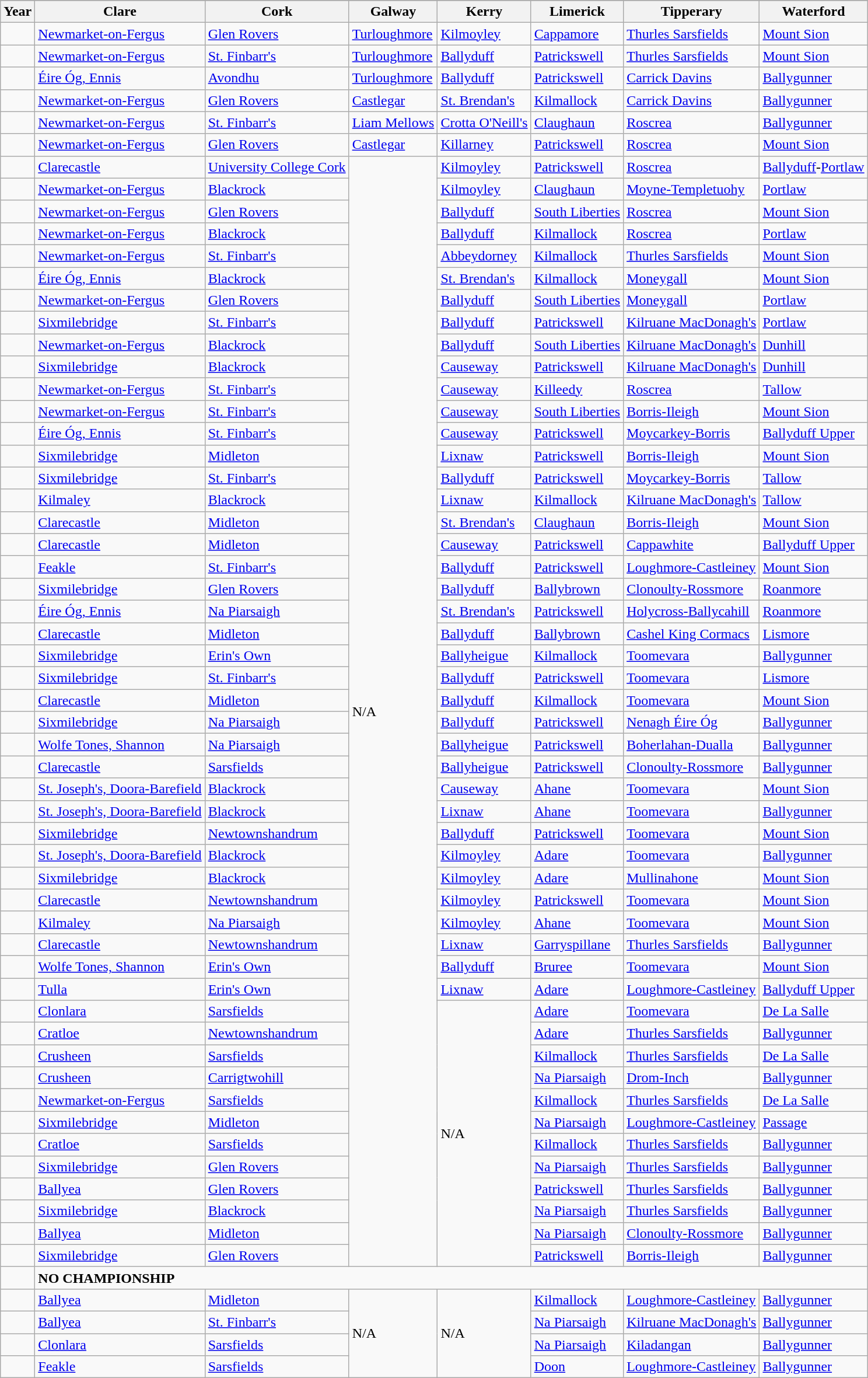<table class="wikitable sortable">
<tr>
</tr>
<tr>
<th>Year</th>
<th>Clare</th>
<th>Cork</th>
<th>Galway</th>
<th>Kerry</th>
<th>Limerick</th>
<th>Tipperary</th>
<th>Waterford</th>
</tr>
<tr>
<td></td>
<td><a href='#'>Newmarket-on-Fergus</a></td>
<td><a href='#'>Glen Rovers</a></td>
<td><a href='#'>Turloughmore</a></td>
<td><a href='#'>Kilmoyley</a></td>
<td><a href='#'>Cappamore</a></td>
<td><a href='#'>Thurles Sarsfields</a></td>
<td><a href='#'>Mount Sion</a></td>
</tr>
<tr>
<td></td>
<td><a href='#'>Newmarket-on-Fergus</a></td>
<td><a href='#'>St. Finbarr's</a></td>
<td><a href='#'>Turloughmore</a></td>
<td><a href='#'>Ballyduff</a></td>
<td><a href='#'>Patrickswell</a></td>
<td><a href='#'>Thurles Sarsfields</a></td>
<td><a href='#'>Mount Sion</a></td>
</tr>
<tr>
<td></td>
<td><a href='#'>Éire Óg, Ennis</a></td>
<td><a href='#'>Avondhu</a></td>
<td><a href='#'>Turloughmore</a></td>
<td><a href='#'>Ballyduff</a></td>
<td><a href='#'>Patrickswell</a></td>
<td><a href='#'>Carrick Davins</a></td>
<td><a href='#'>Ballygunner</a></td>
</tr>
<tr>
<td></td>
<td><a href='#'>Newmarket-on-Fergus</a></td>
<td><a href='#'>Glen Rovers</a></td>
<td><a href='#'>Castlegar</a></td>
<td><a href='#'>St. Brendan's</a></td>
<td><a href='#'>Kilmallock</a></td>
<td><a href='#'>Carrick Davins</a></td>
<td><a href='#'>Ballygunner</a></td>
</tr>
<tr>
<td></td>
<td><a href='#'>Newmarket-on-Fergus</a></td>
<td><a href='#'>St. Finbarr's</a></td>
<td><a href='#'>Liam Mellows</a></td>
<td><a href='#'>Crotta O'Neill's</a></td>
<td><a href='#'>Claughaun</a></td>
<td><a href='#'>Roscrea</a></td>
<td><a href='#'>Ballygunner</a></td>
</tr>
<tr>
<td></td>
<td><a href='#'>Newmarket-on-Fergus</a></td>
<td><a href='#'>Glen Rovers</a></td>
<td><a href='#'>Castlegar</a></td>
<td><a href='#'>Killarney</a></td>
<td><a href='#'>Patrickswell</a></td>
<td><a href='#'>Roscrea</a></td>
<td><a href='#'>Mount Sion</a></td>
</tr>
<tr>
<td></td>
<td><a href='#'>Clarecastle</a></td>
<td><a href='#'>University College Cork</a></td>
<td rowspan=50>N/A</td>
<td><a href='#'>Kilmoyley</a></td>
<td><a href='#'>Patrickswell</a></td>
<td><a href='#'>Roscrea</a></td>
<td><a href='#'>Ballyduff</a>-<a href='#'>Portlaw</a></td>
</tr>
<tr>
<td></td>
<td><a href='#'>Newmarket-on-Fergus</a></td>
<td><a href='#'>Blackrock</a></td>
<td><a href='#'>Kilmoyley</a></td>
<td><a href='#'>Claughaun</a></td>
<td><a href='#'>Moyne-Templetuohy</a></td>
<td><a href='#'>Portlaw</a></td>
</tr>
<tr>
<td></td>
<td><a href='#'>Newmarket-on-Fergus</a></td>
<td><a href='#'>Glen Rovers</a></td>
<td><a href='#'>Ballyduff</a></td>
<td><a href='#'>South Liberties</a></td>
<td><a href='#'>Roscrea</a></td>
<td><a href='#'>Mount Sion</a></td>
</tr>
<tr>
<td></td>
<td><a href='#'>Newmarket-on-Fergus</a></td>
<td><a href='#'>Blackrock</a></td>
<td><a href='#'>Ballyduff</a></td>
<td><a href='#'>Kilmallock</a></td>
<td><a href='#'>Roscrea</a></td>
<td><a href='#'>Portlaw</a></td>
</tr>
<tr>
<td></td>
<td><a href='#'>Newmarket-on-Fergus</a></td>
<td><a href='#'>St. Finbarr's</a></td>
<td><a href='#'>Abbeydorney</a></td>
<td><a href='#'>Kilmallock</a></td>
<td><a href='#'>Thurles Sarsfields</a></td>
<td><a href='#'>Mount Sion</a></td>
</tr>
<tr>
<td></td>
<td><a href='#'>Éire Óg, Ennis</a></td>
<td><a href='#'>Blackrock</a></td>
<td><a href='#'>St. Brendan's</a></td>
<td><a href='#'>Kilmallock</a></td>
<td><a href='#'>Moneygall</a></td>
<td><a href='#'>Mount Sion</a></td>
</tr>
<tr>
<td></td>
<td><a href='#'>Newmarket-on-Fergus</a></td>
<td><a href='#'>Glen Rovers</a></td>
<td><a href='#'>Ballyduff</a></td>
<td><a href='#'>South Liberties</a></td>
<td><a href='#'>Moneygall</a></td>
<td><a href='#'>Portlaw</a></td>
</tr>
<tr>
<td></td>
<td><a href='#'>Sixmilebridge</a></td>
<td><a href='#'>St. Finbarr's</a></td>
<td><a href='#'>Ballyduff</a></td>
<td><a href='#'>Patrickswell</a></td>
<td><a href='#'>Kilruane MacDonagh's</a></td>
<td><a href='#'>Portlaw</a></td>
</tr>
<tr>
<td></td>
<td><a href='#'>Newmarket-on-Fergus</a></td>
<td><a href='#'>Blackrock</a></td>
<td><a href='#'>Ballyduff</a></td>
<td><a href='#'>South Liberties</a></td>
<td><a href='#'>Kilruane MacDonagh's</a></td>
<td><a href='#'>Dunhill</a></td>
</tr>
<tr>
<td></td>
<td><a href='#'>Sixmilebridge</a></td>
<td><a href='#'>Blackrock</a></td>
<td><a href='#'>Causeway</a></td>
<td><a href='#'>Patrickswell</a></td>
<td><a href='#'>Kilruane MacDonagh's</a></td>
<td><a href='#'>Dunhill</a></td>
</tr>
<tr>
<td></td>
<td><a href='#'>Newmarket-on-Fergus</a></td>
<td><a href='#'>St. Finbarr's</a></td>
<td><a href='#'>Causeway</a></td>
<td><a href='#'>Killeedy</a></td>
<td><a href='#'>Roscrea</a></td>
<td><a href='#'>Tallow</a></td>
</tr>
<tr>
<td></td>
<td><a href='#'>Newmarket-on-Fergus</a></td>
<td><a href='#'>St. Finbarr's</a></td>
<td><a href='#'>Causeway</a></td>
<td><a href='#'>South Liberties</a></td>
<td><a href='#'>Borris-Ileigh</a></td>
<td><a href='#'>Mount Sion</a></td>
</tr>
<tr>
<td></td>
<td><a href='#'>Éire Óg, Ennis</a></td>
<td><a href='#'>St. Finbarr's</a></td>
<td><a href='#'>Causeway</a></td>
<td><a href='#'>Patrickswell</a></td>
<td><a href='#'>Moycarkey-Borris</a></td>
<td><a href='#'>Ballyduff Upper</a></td>
</tr>
<tr>
<td></td>
<td><a href='#'>Sixmilebridge</a></td>
<td><a href='#'>Midleton</a></td>
<td><a href='#'>Lixnaw</a></td>
<td><a href='#'>Patrickswell</a></td>
<td><a href='#'>Borris-Ileigh</a></td>
<td><a href='#'>Mount Sion</a></td>
</tr>
<tr>
<td></td>
<td><a href='#'>Sixmilebridge</a></td>
<td><a href='#'>St. Finbarr's</a></td>
<td><a href='#'>Ballyduff</a></td>
<td><a href='#'>Patrickswell</a></td>
<td><a href='#'>Moycarkey-Borris</a></td>
<td><a href='#'>Tallow</a></td>
</tr>
<tr>
<td></td>
<td><a href='#'>Kilmaley</a></td>
<td><a href='#'>Blackrock</a></td>
<td><a href='#'>Lixnaw</a></td>
<td><a href='#'>Kilmallock</a></td>
<td><a href='#'>Kilruane MacDonagh's</a></td>
<td><a href='#'>Tallow</a></td>
</tr>
<tr>
<td></td>
<td><a href='#'>Clarecastle</a></td>
<td><a href='#'>Midleton</a></td>
<td><a href='#'>St. Brendan's</a></td>
<td><a href='#'>Claughaun</a></td>
<td><a href='#'>Borris-Ileigh</a></td>
<td><a href='#'>Mount Sion</a></td>
</tr>
<tr>
<td></td>
<td><a href='#'>Clarecastle</a></td>
<td><a href='#'>Midleton</a></td>
<td><a href='#'>Causeway</a></td>
<td><a href='#'>Patrickswell</a></td>
<td><a href='#'>Cappawhite</a></td>
<td><a href='#'>Ballyduff Upper</a></td>
</tr>
<tr>
<td></td>
<td><a href='#'>Feakle</a></td>
<td><a href='#'>St. Finbarr's</a></td>
<td><a href='#'>Ballyduff</a></td>
<td><a href='#'>Patrickswell</a></td>
<td><a href='#'>Loughmore-Castleiney</a></td>
<td><a href='#'>Mount Sion</a></td>
</tr>
<tr>
<td></td>
<td><a href='#'>Sixmilebridge</a></td>
<td><a href='#'>Glen Rovers</a></td>
<td><a href='#'>Ballyduff</a></td>
<td><a href='#'>Ballybrown</a></td>
<td><a href='#'>Clonoulty-Rossmore</a></td>
<td><a href='#'>Roanmore</a></td>
</tr>
<tr>
<td></td>
<td><a href='#'>Éire Óg, Ennis</a></td>
<td><a href='#'>Na Piarsaigh</a></td>
<td><a href='#'>St. Brendan's</a></td>
<td><a href='#'>Patrickswell</a></td>
<td><a href='#'>Holycross-Ballycahill</a></td>
<td><a href='#'>Roanmore</a></td>
</tr>
<tr>
<td></td>
<td><a href='#'>Clarecastle</a></td>
<td><a href='#'>Midleton</a></td>
<td><a href='#'>Ballyduff</a></td>
<td><a href='#'>Ballybrown</a></td>
<td><a href='#'>Cashel King Cormacs</a></td>
<td><a href='#'>Lismore</a></td>
</tr>
<tr>
<td></td>
<td><a href='#'>Sixmilebridge</a></td>
<td><a href='#'>Erin's Own</a></td>
<td><a href='#'>Ballyheigue</a></td>
<td><a href='#'>Kilmallock</a></td>
<td><a href='#'>Toomevara</a></td>
<td><a href='#'>Ballygunner</a></td>
</tr>
<tr>
<td></td>
<td><a href='#'>Sixmilebridge</a></td>
<td><a href='#'>St. Finbarr's</a></td>
<td><a href='#'>Ballyduff</a></td>
<td><a href='#'>Patrickswell</a></td>
<td><a href='#'>Toomevara</a></td>
<td><a href='#'>Lismore</a></td>
</tr>
<tr>
<td></td>
<td><a href='#'>Clarecastle</a></td>
<td><a href='#'>Midleton</a></td>
<td><a href='#'>Ballyduff</a></td>
<td><a href='#'>Kilmallock</a></td>
<td><a href='#'>Toomevara</a></td>
<td><a href='#'>Mount Sion</a></td>
</tr>
<tr>
<td></td>
<td><a href='#'>Sixmilebridge</a></td>
<td><a href='#'>Na Piarsaigh</a></td>
<td><a href='#'>Ballyduff</a></td>
<td><a href='#'>Patrickswell</a></td>
<td><a href='#'>Nenagh Éire Óg</a></td>
<td><a href='#'>Ballygunner</a></td>
</tr>
<tr>
<td></td>
<td><a href='#'>Wolfe Tones, Shannon</a></td>
<td><a href='#'>Na Piarsaigh</a></td>
<td><a href='#'>Ballyheigue</a></td>
<td><a href='#'>Patrickswell</a></td>
<td><a href='#'>Boherlahan-Dualla</a></td>
<td><a href='#'>Ballygunner</a></td>
</tr>
<tr>
<td></td>
<td><a href='#'>Clarecastle</a></td>
<td><a href='#'>Sarsfields</a></td>
<td><a href='#'>Ballyheigue</a></td>
<td><a href='#'>Patrickswell</a></td>
<td><a href='#'>Clonoulty-Rossmore</a></td>
<td><a href='#'>Ballygunner</a></td>
</tr>
<tr>
<td></td>
<td><a href='#'>St. Joseph's, Doora-Barefield</a></td>
<td><a href='#'>Blackrock</a></td>
<td><a href='#'>Causeway</a></td>
<td><a href='#'>Ahane</a></td>
<td><a href='#'>Toomevara</a></td>
<td><a href='#'>Mount Sion</a></td>
</tr>
<tr>
<td></td>
<td><a href='#'>St. Joseph's, Doora-Barefield</a></td>
<td><a href='#'>Blackrock</a></td>
<td><a href='#'>Lixnaw</a></td>
<td><a href='#'>Ahane</a></td>
<td><a href='#'>Toomevara</a></td>
<td><a href='#'>Ballygunner</a></td>
</tr>
<tr>
<td></td>
<td><a href='#'>Sixmilebridge</a></td>
<td><a href='#'>Newtownshandrum</a></td>
<td><a href='#'>Ballyduff</a></td>
<td><a href='#'>Patrickswell</a></td>
<td><a href='#'>Toomevara</a></td>
<td><a href='#'>Mount Sion</a></td>
</tr>
<tr>
<td></td>
<td><a href='#'>St. Joseph's, Doora-Barefield</a></td>
<td><a href='#'>Blackrock</a></td>
<td><a href='#'>Kilmoyley</a></td>
<td><a href='#'>Adare</a></td>
<td><a href='#'>Toomevara</a></td>
<td><a href='#'>Ballygunner</a></td>
</tr>
<tr>
<td></td>
<td><a href='#'>Sixmilebridge</a></td>
<td><a href='#'>Blackrock</a></td>
<td><a href='#'>Kilmoyley</a></td>
<td><a href='#'>Adare</a></td>
<td><a href='#'>Mullinahone</a></td>
<td><a href='#'>Mount Sion</a></td>
</tr>
<tr>
<td></td>
<td><a href='#'>Clarecastle</a></td>
<td><a href='#'>Newtownshandrum</a></td>
<td><a href='#'>Kilmoyley</a></td>
<td><a href='#'>Patrickswell</a></td>
<td><a href='#'>Toomevara</a></td>
<td><a href='#'>Mount Sion</a></td>
</tr>
<tr>
<td></td>
<td><a href='#'>Kilmaley</a></td>
<td><a href='#'>Na Piarsaigh</a></td>
<td><a href='#'>Kilmoyley</a></td>
<td><a href='#'>Ahane</a></td>
<td><a href='#'>Toomevara</a></td>
<td><a href='#'>Mount Sion</a></td>
</tr>
<tr>
<td></td>
<td><a href='#'>Clarecastle</a></td>
<td><a href='#'>Newtownshandrum</a></td>
<td><a href='#'>Lixnaw</a></td>
<td><a href='#'>Garryspillane</a></td>
<td><a href='#'>Thurles Sarsfields</a></td>
<td><a href='#'>Ballygunner</a></td>
</tr>
<tr>
<td></td>
<td><a href='#'>Wolfe Tones, Shannon</a></td>
<td><a href='#'>Erin's Own</a></td>
<td><a href='#'>Ballyduff</a></td>
<td><a href='#'>Bruree</a></td>
<td><a href='#'>Toomevara</a></td>
<td><a href='#'>Mount Sion</a></td>
</tr>
<tr>
<td></td>
<td><a href='#'>Tulla</a></td>
<td><a href='#'>Erin's Own</a></td>
<td><a href='#'>Lixnaw</a></td>
<td><a href='#'>Adare</a></td>
<td><a href='#'>Loughmore-Castleiney</a></td>
<td><a href='#'>Ballyduff Upper</a></td>
</tr>
<tr>
<td></td>
<td><a href='#'>Clonlara</a></td>
<td><a href='#'>Sarsfields</a></td>
<td rowspan=12>N/A</td>
<td><a href='#'>Adare</a></td>
<td><a href='#'>Toomevara</a></td>
<td><a href='#'>De La Salle</a></td>
</tr>
<tr>
<td></td>
<td><a href='#'>Cratloe</a></td>
<td><a href='#'>Newtownshandrum</a></td>
<td><a href='#'>Adare</a></td>
<td><a href='#'>Thurles Sarsfields</a></td>
<td><a href='#'>Ballygunner</a></td>
</tr>
<tr>
<td></td>
<td><a href='#'>Crusheen</a></td>
<td><a href='#'>Sarsfields</a></td>
<td><a href='#'>Kilmallock</a></td>
<td><a href='#'>Thurles Sarsfields</a></td>
<td><a href='#'>De La Salle</a></td>
</tr>
<tr>
<td></td>
<td><a href='#'>Crusheen</a></td>
<td><a href='#'>Carrigtwohill</a></td>
<td><a href='#'>Na Piarsaigh</a></td>
<td><a href='#'>Drom-Inch</a></td>
<td><a href='#'>Ballygunner</a></td>
</tr>
<tr>
<td></td>
<td><a href='#'>Newmarket-on-Fergus</a></td>
<td><a href='#'>Sarsfields</a></td>
<td><a href='#'>Kilmallock</a></td>
<td><a href='#'>Thurles Sarsfields</a></td>
<td><a href='#'>De La Salle</a></td>
</tr>
<tr>
<td></td>
<td><a href='#'>Sixmilebridge</a></td>
<td><a href='#'>Midleton</a></td>
<td><a href='#'>Na Piarsaigh</a></td>
<td><a href='#'>Loughmore-Castleiney</a></td>
<td><a href='#'>Passage</a></td>
</tr>
<tr>
<td></td>
<td><a href='#'>Cratloe</a></td>
<td><a href='#'>Sarsfields</a></td>
<td><a href='#'>Kilmallock</a></td>
<td><a href='#'>Thurles Sarsfields</a></td>
<td><a href='#'>Ballygunner</a></td>
</tr>
<tr>
<td></td>
<td><a href='#'>Sixmilebridge</a></td>
<td><a href='#'>Glen Rovers</a></td>
<td><a href='#'>Na Piarsaigh</a></td>
<td><a href='#'>Thurles Sarsfields</a></td>
<td><a href='#'>Ballygunner</a></td>
</tr>
<tr>
<td></td>
<td><a href='#'>Ballyea</a></td>
<td><a href='#'>Glen Rovers</a></td>
<td><a href='#'>Patrickswell</a></td>
<td><a href='#'>Thurles Sarsfields</a></td>
<td><a href='#'>Ballygunner</a></td>
</tr>
<tr>
<td></td>
<td><a href='#'>Sixmilebridge</a></td>
<td><a href='#'>Blackrock</a></td>
<td><a href='#'>Na Piarsaigh</a></td>
<td><a href='#'>Thurles Sarsfields</a></td>
<td><a href='#'>Ballygunner</a></td>
</tr>
<tr>
<td></td>
<td><a href='#'>Ballyea</a></td>
<td><a href='#'>Midleton</a></td>
<td><a href='#'>Na Piarsaigh</a></td>
<td><a href='#'>Clonoulty-Rossmore</a></td>
<td><a href='#'>Ballygunner</a></td>
</tr>
<tr>
<td></td>
<td><a href='#'>Sixmilebridge</a></td>
<td><a href='#'>Glen Rovers</a></td>
<td><a href='#'>Patrickswell</a></td>
<td><a href='#'>Borris-Ileigh</a></td>
<td><a href='#'>Ballygunner</a></td>
</tr>
<tr>
<td></td>
<td colspan=7><strong>NO CHAMPIONSHIP</strong></td>
</tr>
<tr>
<td></td>
<td><a href='#'>Ballyea</a></td>
<td><a href='#'>Midleton</a></td>
<td rowspan=4>N/A</td>
<td rowspan=4>N/A</td>
<td><a href='#'>Kilmallock</a></td>
<td><a href='#'>Loughmore-Castleiney</a></td>
<td><a href='#'>Ballygunner</a></td>
</tr>
<tr>
<td></td>
<td><a href='#'>Ballyea</a></td>
<td><a href='#'>St. Finbarr's</a></td>
<td><a href='#'>Na Piarsaigh</a></td>
<td><a href='#'>Kilruane MacDonagh's</a></td>
<td><a href='#'>Ballygunner</a></td>
</tr>
<tr>
<td></td>
<td><a href='#'>Clonlara</a></td>
<td><a href='#'>Sarsfields</a></td>
<td><a href='#'>Na Piarsaigh</a></td>
<td><a href='#'>Kiladangan</a></td>
<td><a href='#'>Ballygunner</a></td>
</tr>
<tr>
<td></td>
<td><a href='#'>Feakle</a></td>
<td><a href='#'>Sarsfields</a></td>
<td><a href='#'>Doon</a></td>
<td><a href='#'>Loughmore-Castleiney</a></td>
<td><a href='#'>Ballygunner</a></td>
</tr>
</table>
